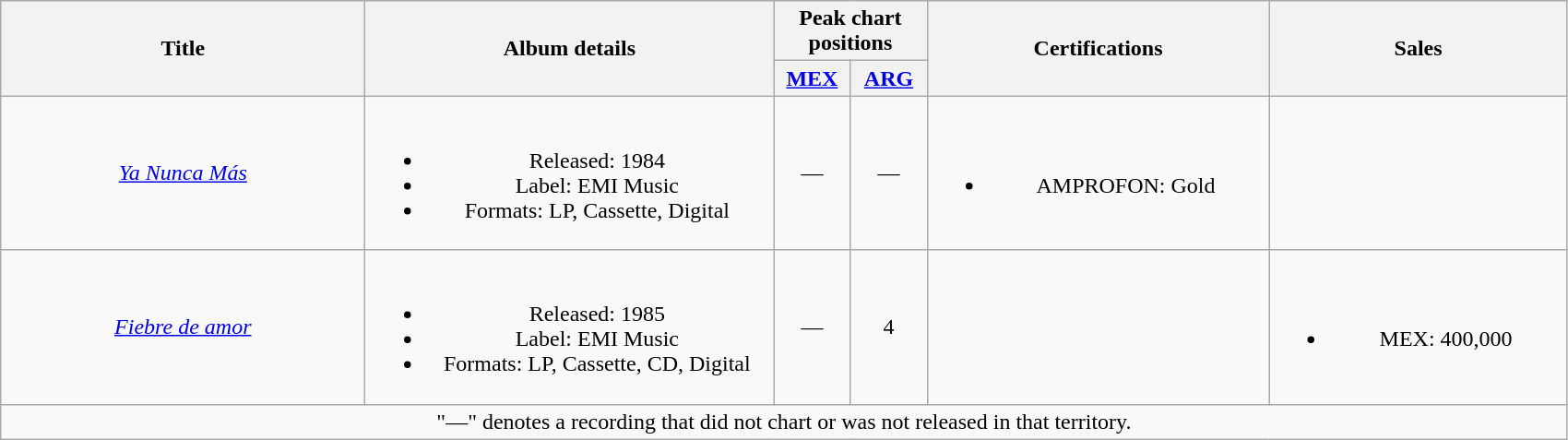<table class="wikitable plainrowheaders" style="text-align:center;">
<tr>
<th scope="col" rowspan="2" style="width:16em;">Title</th>
<th scope="col" rowspan="2" style="width:18em;">Album details</th>
<th scope="col" colspan="2">Peak chart positions</th>
<th scope="col" rowspan="2" style="width:15em;">Certifications</th>
<th scope="col" rowspan="2" style="width:13em;">Sales</th>
</tr>
<tr>
<th scope="col" style="width:3em;font-size:100%;"><a href='#'>MEX</a><br></th>
<th scope="col" style="width:3em;font-size:100%;"><a href='#'>ARG</a><br></th>
</tr>
<tr>
<td align="center"><em><a href='#'>Ya Nunca Más</a></em></td>
<td><br><ul><li>Released: 1984</li><li>Label: EMI Music</li><li>Formats: LP, Cassette, Digital</li></ul></td>
<td>—</td>
<td>—</td>
<td><br><ul><li>AMPROFON: Gold</li></ul></td>
<td></td>
</tr>
<tr>
<td align="center"><em><a href='#'>Fiebre de amor</a></em></td>
<td><br><ul><li>Released: 1985</li><li>Label: EMI Music</li><li>Formats: LP, Cassette, CD, Digital</li></ul></td>
<td>—</td>
<td>4</td>
<td></td>
<td><br><ul><li>MEX: 400,000</li></ul></td>
</tr>
<tr>
<td colspan="14" style="font-size:100%">"—" denotes a recording that did not chart or was not released in that territory.</td>
</tr>
</table>
